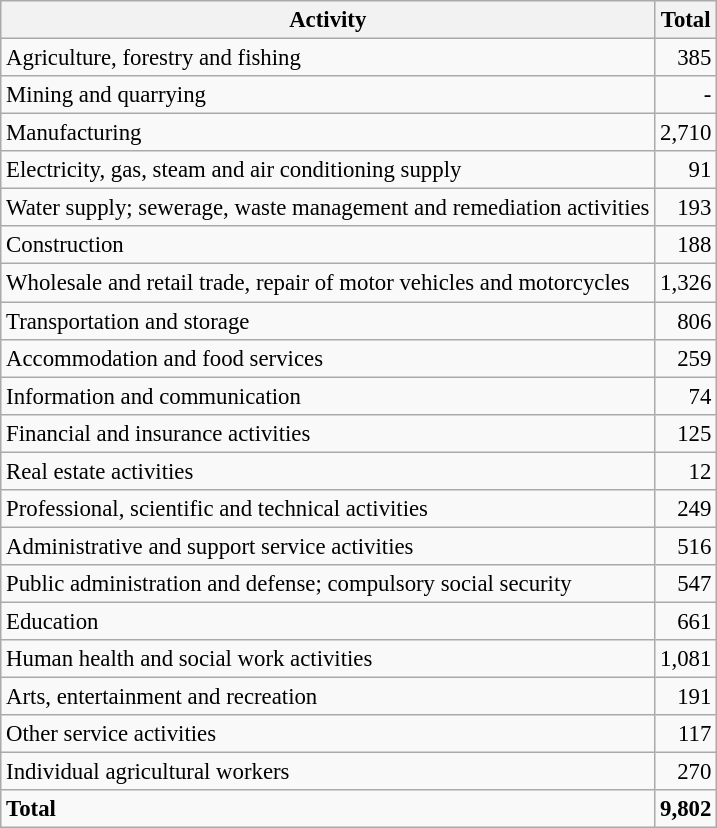<table class="wikitable sortable" style="font-size:95%;">
<tr>
<th>Activity</th>
<th>Total</th>
</tr>
<tr>
<td>Agriculture, forestry and fishing</td>
<td align="right">385</td>
</tr>
<tr>
<td>Mining and quarrying</td>
<td align="right">-</td>
</tr>
<tr>
<td>Manufacturing</td>
<td align="right">2,710</td>
</tr>
<tr>
<td>Electricity, gas, steam and air conditioning supply</td>
<td align="right">91</td>
</tr>
<tr>
<td>Water supply; sewerage, waste management and remediation activities</td>
<td align="right">193</td>
</tr>
<tr>
<td>Construction</td>
<td align="right">188</td>
</tr>
<tr>
<td>Wholesale and retail trade, repair of motor vehicles and motorcycles</td>
<td align="right">1,326</td>
</tr>
<tr>
<td>Transportation and storage</td>
<td align="right">806</td>
</tr>
<tr>
<td>Accommodation and food services</td>
<td align="right">259</td>
</tr>
<tr>
<td>Information and communication</td>
<td align="right">74</td>
</tr>
<tr>
<td>Financial and insurance activities</td>
<td align="right">125</td>
</tr>
<tr>
<td>Real estate activities</td>
<td align="right">12</td>
</tr>
<tr>
<td>Professional, scientific and technical activities</td>
<td align="right">249</td>
</tr>
<tr>
<td>Administrative and support service activities</td>
<td align="right">516</td>
</tr>
<tr>
<td>Public administration and defense; compulsory social security</td>
<td align="right">547</td>
</tr>
<tr>
<td>Education</td>
<td align="right">661</td>
</tr>
<tr>
<td>Human health and social work activities</td>
<td align="right">1,081</td>
</tr>
<tr>
<td>Arts, entertainment and recreation</td>
<td align="right">191</td>
</tr>
<tr>
<td>Other service activities</td>
<td align="right">117</td>
</tr>
<tr>
<td>Individual agricultural workers</td>
<td align="right">270</td>
</tr>
<tr class="sortbottom">
<td><strong>Total</strong></td>
<td align="right"><strong>9,802</strong></td>
</tr>
</table>
